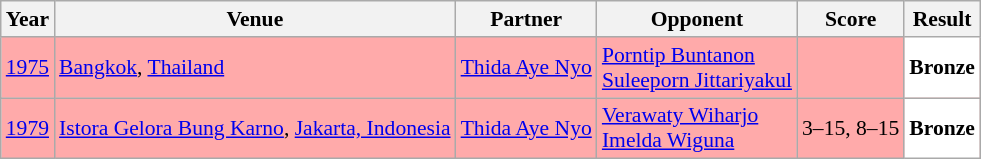<table class="sortable wikitable" style="font-size: 90%;">
<tr>
<th>Year</th>
<th>Venue</th>
<th>Partner</th>
<th>Opponent</th>
<th>Score</th>
<th>Result</th>
</tr>
<tr style="background:#FFAAAA">
<td align="center"><a href='#'>1975</a></td>
<td align="left"><a href='#'>Bangkok</a>, <a href='#'>Thailand</a></td>
<td align="left"> <a href='#'>Thida Aye Nyo</a></td>
<td align="left"> <a href='#'>Porntip Buntanon</a><br> <a href='#'>Suleeporn Jittariyakul</a></td>
<td align="left"></td>
<td style="text-align:left; background:white"> <strong>Bronze</strong></td>
</tr>
<tr style="background:#FFAAAA">
<td align="center"><a href='#'>1979</a></td>
<td align="left"><a href='#'>Istora Gelora Bung Karno</a>, <a href='#'>Jakarta, Indonesia</a></td>
<td align="left"> <a href='#'>Thida Aye Nyo</a></td>
<td align="left"> <a href='#'>Verawaty Wiharjo</a><br> <a href='#'>Imelda Wiguna</a></td>
<td align="left">3–15, 8–15</td>
<td style="text-align:left; background:white"> <strong>Bronze</strong></td>
</tr>
</table>
